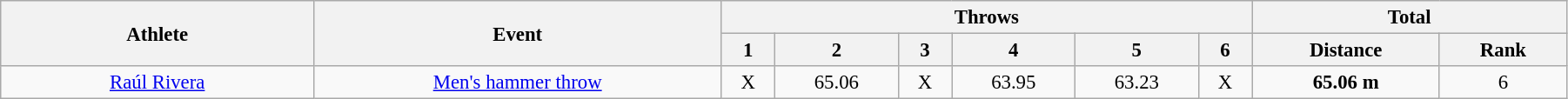<table class="wikitable" style="font-size:95%; text-align:center;" width="95%">
<tr>
<th rowspan="2">Athlete</th>
<th rowspan="2">Event</th>
<th colspan="6">Throws</th>
<th colspan="2">Total</th>
</tr>
<tr>
<th>1</th>
<th>2</th>
<th>3</th>
<th>4</th>
<th>5</th>
<th>6</th>
<th>Distance</th>
<th>Rank</th>
</tr>
<tr>
<td width=20%><a href='#'>Raúl Rivera</a></td>
<td><a href='#'>Men's hammer throw</a></td>
<td>X</td>
<td>65.06</td>
<td>X</td>
<td>63.95</td>
<td>63.23</td>
<td>X</td>
<td><strong>65.06 m</strong></td>
<td>6</td>
</tr>
</table>
